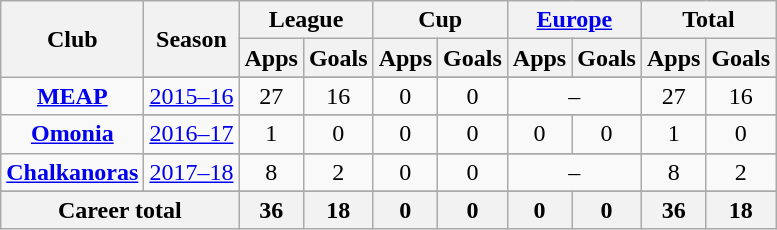<table class="wikitable" style="text-align:center;">
<tr>
<th rowspan="2">Club</th>
<th rowspan="2">Season</th>
<th colspan="2">League</th>
<th colspan="2">Cup</th>
<th colspan="2"><a href='#'>Europe</a></th>
<th colspan="2">Total</th>
</tr>
<tr>
<th>Apps</th>
<th>Goals</th>
<th>Apps</th>
<th>Goals</th>
<th>Apps</th>
<th>Goals</th>
<th>Apps</th>
<th>Goals</th>
</tr>
<tr ||-||-||-|->
<td rowspan="2" valign="center"><strong><a href='#'>MEAP</a></strong></td>
</tr>
<tr>
<td><a href='#'>2015–16</a></td>
<td>27</td>
<td>16</td>
<td>0</td>
<td>0</td>
<td colspan="2">–</td>
<td>27</td>
<td>16</td>
</tr>
<tr>
<td rowspan="2" valign="center"><strong><a href='#'>Omonia</a></strong></td>
</tr>
<tr>
<td><a href='#'>2016–17</a></td>
<td>1</td>
<td>0</td>
<td>0</td>
<td>0</td>
<td>0</td>
<td>0</td>
<td>1</td>
<td>0</td>
</tr>
<tr>
<td rowspan="2" valign="center"><strong><a href='#'>Chalkanoras</a></strong></td>
</tr>
<tr>
<td><a href='#'>2017–18</a></td>
<td>8</td>
<td>2</td>
<td>0</td>
<td>0</td>
<td colspan="2">–</td>
<td>8</td>
<td>2</td>
</tr>
<tr>
</tr>
<tr>
<th colspan=2>Career total</th>
<th>36</th>
<th>18</th>
<th>0</th>
<th>0</th>
<th>0</th>
<th>0</th>
<th>36</th>
<th>18</th>
</tr>
</table>
